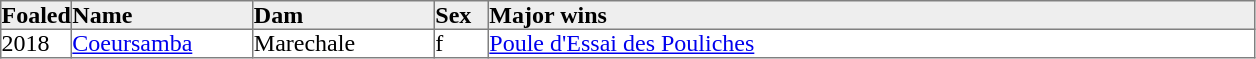<table border="1" cellpadding="0" style="border-collapse: collapse">
<tr style="background:#eee;">
<td style="width:35px;"><strong>Foaled</strong></td>
<td style="width:120px;"><strong>Name</strong></td>
<td style="width:120px;"><strong>Dam</strong></td>
<td style="width:35px;"><strong>Sex</strong></td>
<td style="width:510px;"><strong>Major wins</strong></td>
</tr>
<tr>
<td>2018</td>
<td><a href='#'>Coeursamba</a></td>
<td>Marechale</td>
<td>f</td>
<td><a href='#'>Poule d'Essai des Pouliches</a></td>
</tr>
</table>
